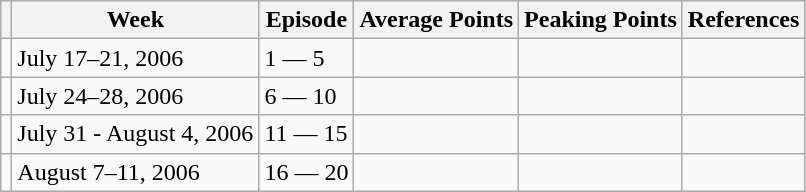<table class="wikitable">
<tr>
<th></th>
<th>Week</th>
<th>Episode</th>
<th>Average Points</th>
<th>Peaking Points</th>
<th>References</th>
</tr>
<tr>
<td></td>
<td>July 17–21, 2006</td>
<td>1 — 5</td>
<td></td>
<td></td>
<td></td>
</tr>
<tr>
<td></td>
<td>July 24–28, 2006</td>
<td>6 — 10</td>
<td></td>
<td></td>
<td></td>
</tr>
<tr>
<td></td>
<td>July 31 - August 4, 2006</td>
<td>11 — 15</td>
<td></td>
<td></td>
<td></td>
</tr>
<tr>
<td></td>
<td>August 7–11, 2006</td>
<td>16 — 20</td>
<td></td>
<td></td>
<td></td>
</tr>
</table>
